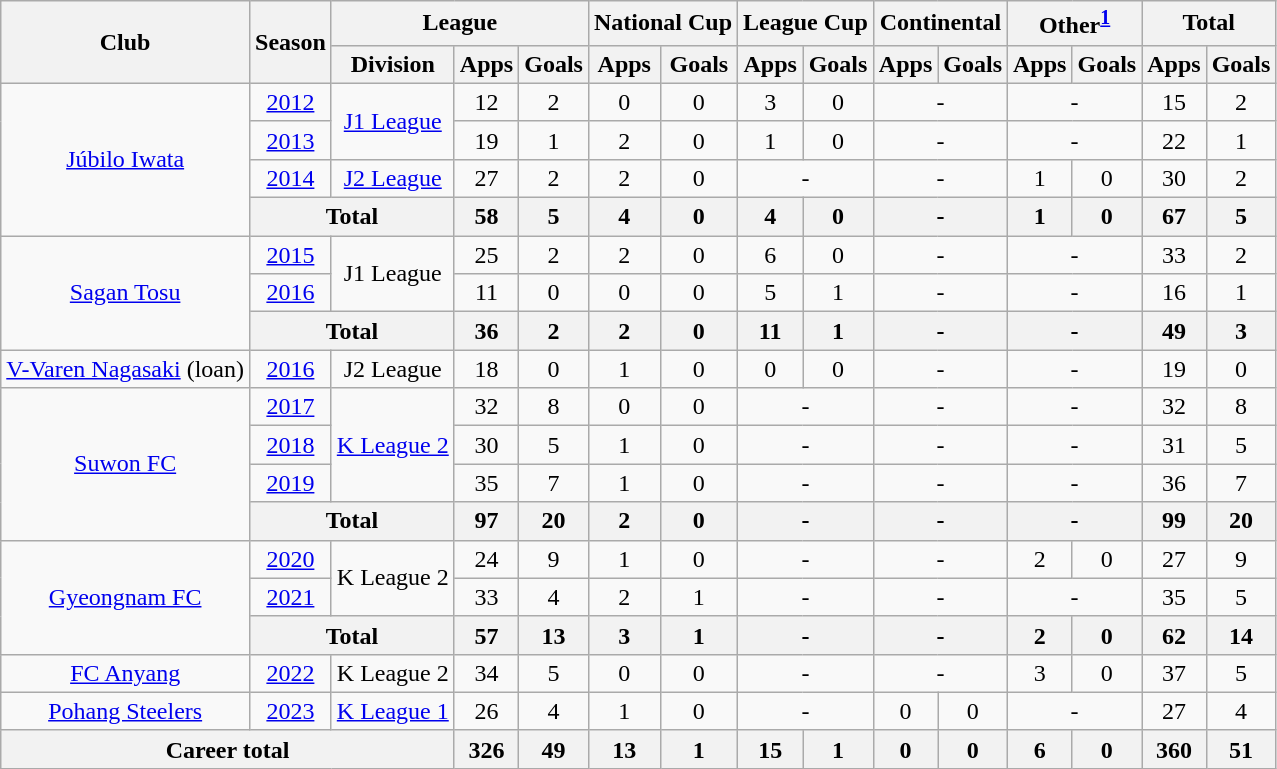<table class="wikitable" style="text-align: center">
<tr>
<th rowspan="2">Club</th>
<th rowspan="2">Season</th>
<th colspan="3">League</th>
<th colspan="2">National Cup</th>
<th colspan="2">League Cup</th>
<th colspan="2">Continental</th>
<th colspan="2">Other<sup><a href='#'>1</a></sup></th>
<th colspan="2">Total</th>
</tr>
<tr>
<th>Division</th>
<th>Apps</th>
<th>Goals</th>
<th>Apps</th>
<th>Goals</th>
<th>Apps</th>
<th>Goals</th>
<th>Apps</th>
<th>Goals</th>
<th>Apps</th>
<th>Goals</th>
<th>Apps</th>
<th>Goals</th>
</tr>
<tr>
<td rowspan="4"><a href='#'>Júbilo Iwata</a></td>
<td><a href='#'>2012</a></td>
<td rowspan="2"><a href='#'>J1 League</a></td>
<td>12</td>
<td>2</td>
<td>0</td>
<td>0</td>
<td>3</td>
<td>0</td>
<td colspan="2">-</td>
<td colspan="2">-</td>
<td>15</td>
<td>2</td>
</tr>
<tr>
<td><a href='#'>2013</a></td>
<td>19</td>
<td>1</td>
<td>2</td>
<td>0</td>
<td>1</td>
<td>0</td>
<td colspan="2">-</td>
<td colspan="2">-</td>
<td>22</td>
<td>1</td>
</tr>
<tr>
<td><a href='#'>2014</a></td>
<td><a href='#'>J2 League</a></td>
<td>27</td>
<td>2</td>
<td>2</td>
<td>0</td>
<td colspan="2">-</td>
<td colspan="2">-</td>
<td>1</td>
<td>0</td>
<td>30</td>
<td>2</td>
</tr>
<tr>
<th colspan="2">Total</th>
<th>58</th>
<th>5</th>
<th>4</th>
<th>0</th>
<th>4</th>
<th>0</th>
<th colspan="2">-</th>
<th>1</th>
<th>0</th>
<th>67</th>
<th>5</th>
</tr>
<tr>
<td rowspan="3"><a href='#'>Sagan Tosu</a></td>
<td><a href='#'>2015</a></td>
<td rowspan="2">J1 League</td>
<td>25</td>
<td>2</td>
<td>2</td>
<td>0</td>
<td>6</td>
<td>0</td>
<td colspan="2">-</td>
<td colspan="2">-</td>
<td>33</td>
<td>2</td>
</tr>
<tr>
<td><a href='#'>2016</a></td>
<td>11</td>
<td>0</td>
<td>0</td>
<td>0</td>
<td>5</td>
<td>1</td>
<td colspan="2">-</td>
<td colspan="2">-</td>
<td>16</td>
<td>1</td>
</tr>
<tr>
<th colspan="2">Total</th>
<th>36</th>
<th>2</th>
<th>2</th>
<th>0</th>
<th>11</th>
<th>1</th>
<th colspan="2">-</th>
<th colspan="2">-</th>
<th>49</th>
<th>3</th>
</tr>
<tr>
<td><a href='#'>V-Varen Nagasaki</a> (loan)</td>
<td><a href='#'>2016</a></td>
<td>J2 League</td>
<td>18</td>
<td>0</td>
<td>1</td>
<td>0</td>
<td>0</td>
<td>0</td>
<td colspan="2">-</td>
<td colspan="2">-</td>
<td>19</td>
<td>0</td>
</tr>
<tr>
<td rowspan="4"><a href='#'>Suwon FC</a></td>
<td><a href='#'>2017</a></td>
<td rowspan="3"><a href='#'>K League 2</a></td>
<td>32</td>
<td>8</td>
<td>0</td>
<td>0</td>
<td colspan="2">-</td>
<td colspan="2">-</td>
<td colspan="2">-</td>
<td>32</td>
<td>8</td>
</tr>
<tr>
<td><a href='#'>2018</a></td>
<td>30</td>
<td>5</td>
<td>1</td>
<td>0</td>
<td colspan="2">-</td>
<td colspan="2">-</td>
<td colspan="2">-</td>
<td>31</td>
<td>5</td>
</tr>
<tr>
<td><a href='#'>2019</a></td>
<td>35</td>
<td>7</td>
<td>1</td>
<td>0</td>
<td colspan="2">-</td>
<td colspan="2">-</td>
<td colspan="2">-</td>
<td>36</td>
<td>7</td>
</tr>
<tr>
<th colspan="2">Total</th>
<th>97</th>
<th>20</th>
<th>2</th>
<th>0</th>
<th colspan="2">-</th>
<th colspan="2">-</th>
<th colspan="2">-</th>
<th>99</th>
<th>20</th>
</tr>
<tr>
<td rowspan="3"><a href='#'>Gyeongnam FC</a></td>
<td><a href='#'>2020</a></td>
<td rowspan="2">K League 2</td>
<td>24</td>
<td>9</td>
<td>1</td>
<td>0</td>
<td colspan="2">-</td>
<td colspan="2">-</td>
<td>2</td>
<td>0</td>
<td>27</td>
<td>9</td>
</tr>
<tr>
<td><a href='#'>2021</a></td>
<td>33</td>
<td>4</td>
<td>2</td>
<td>1</td>
<td colspan="2">-</td>
<td colspan="2">-</td>
<td colspan="2">-</td>
<td>35</td>
<td>5</td>
</tr>
<tr>
<th colspan="2">Total</th>
<th>57</th>
<th>13</th>
<th>3</th>
<th>1</th>
<th colspan="2">-</th>
<th colspan="2">-</th>
<th>2</th>
<th>0</th>
<th>62</th>
<th>14</th>
</tr>
<tr>
<td><a href='#'>FC Anyang</a></td>
<td><a href='#'>2022</a></td>
<td>K League 2</td>
<td>34</td>
<td>5</td>
<td>0</td>
<td>0</td>
<td colspan="2">-</td>
<td colspan="2">-</td>
<td>3</td>
<td>0</td>
<td>37</td>
<td>5</td>
</tr>
<tr>
<td><a href='#'>Pohang Steelers</a></td>
<td><a href='#'>2023</a></td>
<td><a href='#'>K League 1</a></td>
<td>26</td>
<td>4</td>
<td>1</td>
<td>0</td>
<td colspan="2">-</td>
<td>0</td>
<td>0</td>
<td colspan="2">-</td>
<td>27</td>
<td>4</td>
</tr>
<tr>
<th colspan="3">Career total</th>
<th>326</th>
<th>49</th>
<th>13</th>
<th>1</th>
<th>15</th>
<th>1</th>
<th>0</th>
<th>0</th>
<th>6</th>
<th>0</th>
<th>360</th>
<th>51</th>
</tr>
</table>
